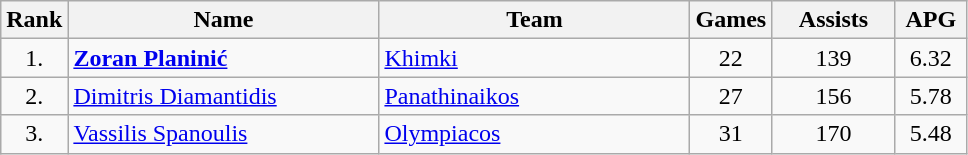<table class="wikitable sortable" style="text-align: center">
<tr>
<th>Rank</th>
<th width=200>Name</th>
<th width=200>Team</th>
<th>Games</th>
<th width=75>Assists</th>
<th width=40>APG</th>
</tr>
<tr>
<td>1.</td>
<td align="left"> <strong><a href='#'>Zoran Planinić</a></strong></td>
<td align="left"> <a href='#'>Khimki</a></td>
<td>22</td>
<td>139</td>
<td>6.32</td>
</tr>
<tr>
<td>2.</td>
<td align="left"> <a href='#'>Dimitris Diamantidis</a></td>
<td align="left"> <a href='#'>Panathinaikos</a></td>
<td>27</td>
<td>156</td>
<td>5.78</td>
</tr>
<tr>
<td>3.</td>
<td align="left"> <a href='#'>Vassilis Spanoulis</a></td>
<td align="left"> <a href='#'>Olympiacos</a></td>
<td>31</td>
<td>170</td>
<td>5.48</td>
</tr>
</table>
